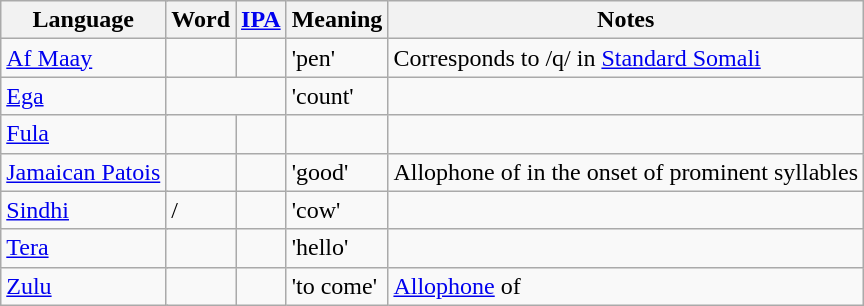<table class="wikitable">
<tr>
<th colspan=2>Language</th>
<th>Word</th>
<th><a href='#'>IPA</a></th>
<th>Meaning</th>
<th>Notes</th>
</tr>
<tr>
<td colspan=2><a href='#'>Af Maay</a></td>
<td></td>
<td></td>
<td>'pen'</td>
<td>Corresponds to /q/ in <a href='#'>Standard Somali</a></td>
</tr>
<tr>
<td colspan=2><a href='#'>Ega</a></td>
<td colspan=2 align=center></td>
<td>'count'</td>
<td></td>
</tr>
<tr>
<td colspan=2><a href='#'>Fula</a></td>
<td></td>
<td></td>
<td></td>
<td></td>
</tr>
<tr>
<td colspan=2><a href='#'>Jamaican Patois</a></td>
<td></td>
<td></td>
<td>'good'</td>
<td>Allophone of  in the onset of prominent syllables</td>
</tr>
<tr>
<td colspan=2><a href='#'>Sindhi</a></td>
<td>/</td>
<td></td>
<td>'cow'</td>
<td></td>
</tr>
<tr>
<td colspan=2><a href='#'>Tera</a></td>
<td></td>
<td></td>
<td>'hello'</td>
<td></td>
</tr>
<tr>
<td colspan=2><a href='#'>Zulu</a></td>
<td></td>
<td></td>
<td>'to come'</td>
<td><a href='#'>Allophone</a> of </td>
</tr>
</table>
